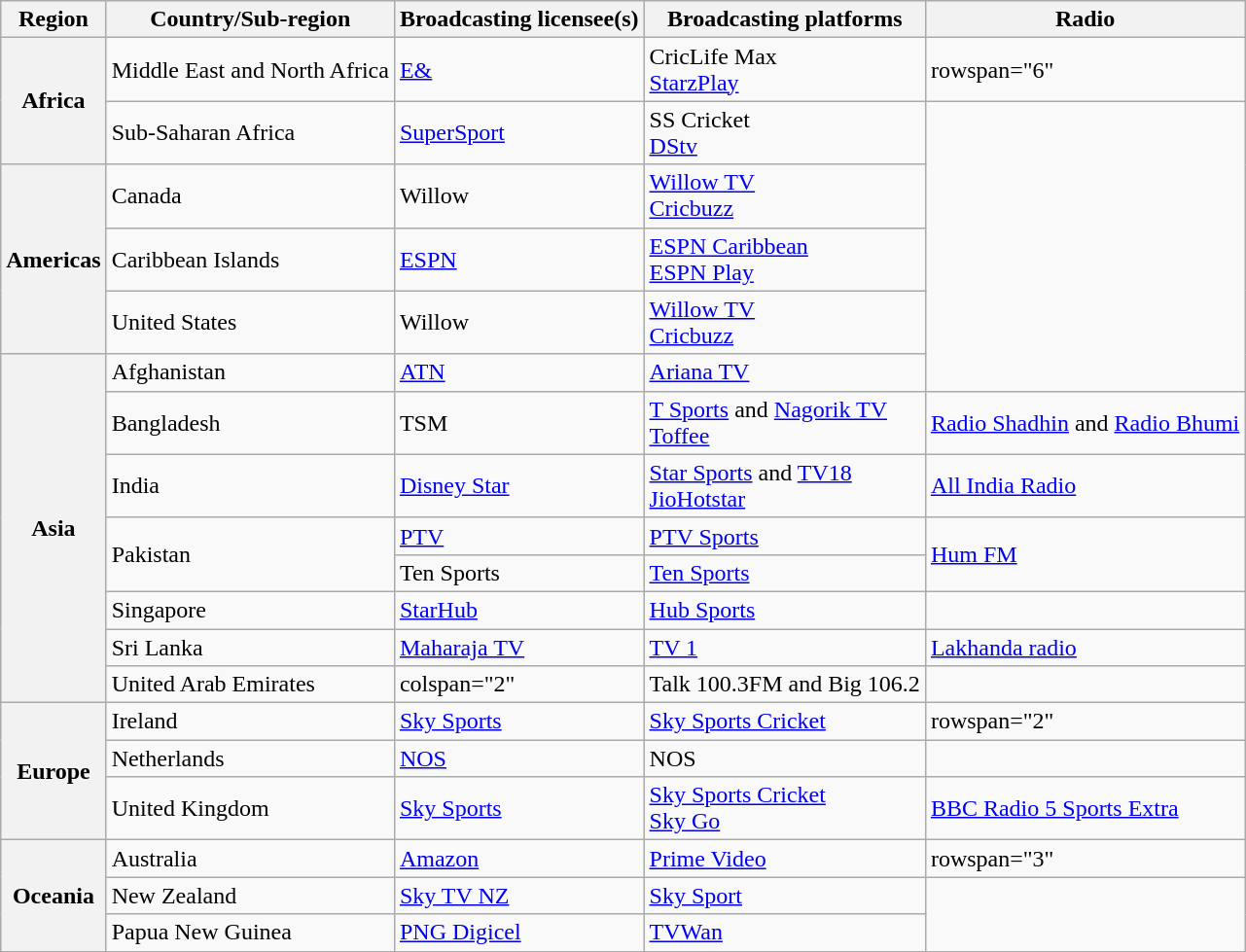<table class="wikitable">
<tr>
<th scope="col">Region</th>
<th scope="col">Country/Sub-region</th>
<th scope="col">Broadcasting licensee(s)</th>
<th scope="col">Broadcasting platforms</th>
<th scope="col">Radio</th>
</tr>
<tr>
<th rowspan="2">Africa</th>
<td>Middle East and North Africa</td>
<td><a href='#'>E&</a></td>
<td>CricLife Max<br><a href='#'>StarzPlay</a></td>
<td>rowspan="6" </td>
</tr>
<tr>
<td>Sub-Saharan Africa</td>
<td><a href='#'>SuperSport</a></td>
<td>SS Cricket<br><a href='#'>DStv</a></td>
</tr>
<tr>
<th rowspan="3">Americas</th>
<td>Canada</td>
<td>Willow</td>
<td><a href='#'>Willow TV</a><br><a href='#'>Cricbuzz</a></td>
</tr>
<tr>
<td>Caribbean Islands</td>
<td><a href='#'>ESPN</a></td>
<td><a href='#'>ESPN Caribbean</a><br><a href='#'>ESPN Play</a></td>
</tr>
<tr>
<td>United States</td>
<td>Willow</td>
<td><a href='#'>Willow TV</a><br><a href='#'>Cricbuzz</a></td>
</tr>
<tr>
<th rowspan="8">Asia</th>
<td>Afghanistan</td>
<td><a href='#'>ATN</a></td>
<td><a href='#'>Ariana TV</a></td>
</tr>
<tr>
<td>Bangladesh</td>
<td>TSM</td>
<td><a href='#'>T Sports</a> and <a href='#'>Nagorik TV</a><br><a href='#'>Toffee</a></td>
<td><a href='#'>Radio Shadhin</a> and <a href='#'>Radio Bhumi</a></td>
</tr>
<tr>
<td>India</td>
<td><a href='#'>Disney Star</a></td>
<td><a href='#'>Star Sports</a> and <a href='#'>TV18</a><br><a href='#'>JioHotstar</a></td>
<td><a href='#'>All India Radio</a></td>
</tr>
<tr>
<td rowspan="2">Pakistan</td>
<td><a href='#'>PTV</a></td>
<td><a href='#'>PTV Sports</a></td>
<td rowspan="2"><a href='#'>Hum FM</a></td>
</tr>
<tr>
<td>Ten Sports</td>
<td><a href='#'>Ten Sports</a></td>
</tr>
<tr>
<td>Singapore</td>
<td><a href='#'>StarHub</a></td>
<td><a href='#'>Hub Sports</a></td>
<td></td>
</tr>
<tr>
<td>Sri Lanka</td>
<td><a href='#'>Maharaja TV</a></td>
<td><a href='#'>TV 1</a></td>
<td><a href='#'>Lakhanda radio</a></td>
</tr>
<tr>
<td>United Arab Emirates</td>
<td>colspan="2" </td>
<td>Talk 100.3FM and Big 106.2</td>
</tr>
<tr>
<th rowspan="3">Europe</th>
<td>Ireland</td>
<td><a href='#'>Sky Sports</a></td>
<td><a href='#'>Sky Sports Cricket</a></td>
<td>rowspan="2" </td>
</tr>
<tr>
<td>Netherlands</td>
<td><a href='#'>NOS</a></td>
<td>NOS</td>
</tr>
<tr>
<td>United Kingdom</td>
<td><a href='#'>Sky Sports</a></td>
<td><a href='#'>Sky Sports Cricket</a><br><a href='#'>Sky Go</a></td>
<td><a href='#'>BBC Radio 5 Sports Extra</a></td>
</tr>
<tr>
<th rowspan="3">Oceania</th>
<td>Australia</td>
<td><a href='#'>Amazon</a></td>
<td><a href='#'>Prime Video</a></td>
<td>rowspan="3" </td>
</tr>
<tr>
<td>New Zealand</td>
<td><a href='#'>Sky TV NZ</a></td>
<td><a href='#'>Sky Sport</a></td>
</tr>
<tr>
<td>Papua New Guinea</td>
<td><a href='#'>PNG Digicel</a></td>
<td><a href='#'>TVWan</a></td>
</tr>
</table>
